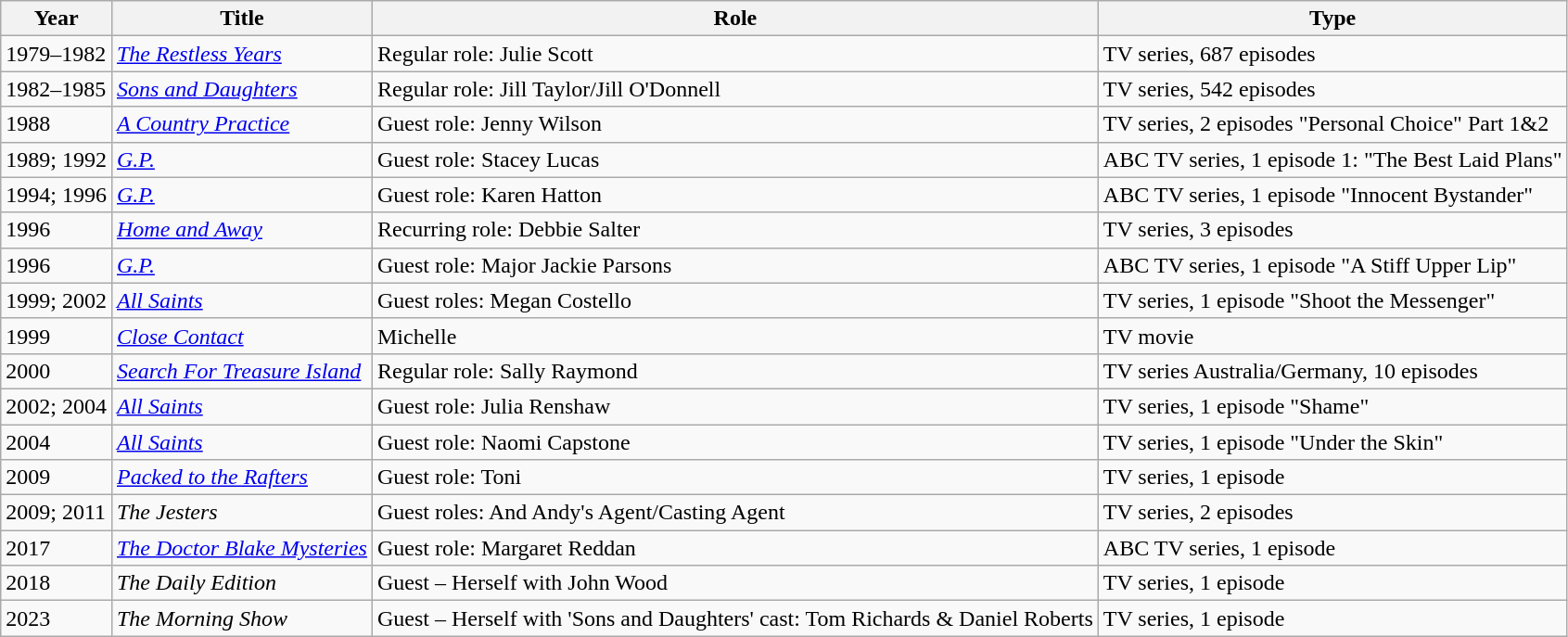<table class="wikitable">
<tr>
<th>Year</th>
<th>Title</th>
<th>Role</th>
<th>Type</th>
</tr>
<tr>
<td>1979–1982</td>
<td><em><a href='#'>The Restless Years</a></em></td>
<td>Regular role: Julie Scott</td>
<td>TV series, 687 episodes</td>
</tr>
<tr>
<td>1982–1985</td>
<td><em><a href='#'>Sons and Daughters</a></em></td>
<td>Regular role: Jill Taylor/Jill O'Donnell</td>
<td>TV series, 542 episodes</td>
</tr>
<tr>
<td>1988</td>
<td><em><a href='#'>A Country Practice</a></em></td>
<td>Guest role: Jenny Wilson</td>
<td>TV series, 2 episodes "Personal Choice" Part 1&2</td>
</tr>
<tr>
<td>1989; 1992</td>
<td><em><a href='#'>G.P.</a></em></td>
<td>Guest role: Stacey Lucas</td>
<td>ABC TV series, 1 episode 1: "The Best Laid Plans"</td>
</tr>
<tr>
<td>1994; 1996</td>
<td><em><a href='#'>G.P.</a></em></td>
<td>Guest role: Karen Hatton</td>
<td>ABC TV series, 1 episode "Innocent Bystander"</td>
</tr>
<tr>
<td>1996</td>
<td><em><a href='#'>Home and Away</a></em></td>
<td>Recurring role: Debbie Salter</td>
<td>TV series, 3 episodes</td>
</tr>
<tr>
<td>1996</td>
<td><em><a href='#'>G.P.</a></em></td>
<td>Guest role: Major Jackie Parsons</td>
<td>ABC TV series, 1 episode "A Stiff Upper Lip"</td>
</tr>
<tr>
<td>1999; 2002</td>
<td><em><a href='#'>All Saints</a></em></td>
<td>Guest roles: Megan Costello</td>
<td>TV series, 1 episode "Shoot the Messenger"</td>
</tr>
<tr>
<td>1999</td>
<td><em><a href='#'>Close Contact</a></em></td>
<td>Michelle</td>
<td>TV movie</td>
</tr>
<tr>
<td>2000</td>
<td><em><a href='#'>Search For Treasure Island</a></em></td>
<td>Regular role: Sally Raymond</td>
<td>TV series Australia/Germany, 10 episodes</td>
</tr>
<tr>
<td>2002; 2004</td>
<td><em><a href='#'>All Saints</a></em></td>
<td>Guest role: Julia Renshaw</td>
<td>TV series, 1 episode "Shame"</td>
</tr>
<tr>
<td>2004</td>
<td><em><a href='#'>All Saints</a></em></td>
<td>Guest role: Naomi Capstone</td>
<td>TV series, 1 episode "Under the Skin"</td>
</tr>
<tr>
<td>2009</td>
<td><em><a href='#'>Packed to the Rafters</a></em></td>
<td>Guest role: Toni</td>
<td>TV series, 1 episode</td>
</tr>
<tr>
<td>2009; 2011</td>
<td><em>The Jesters</em></td>
<td>Guest roles: And Andy's Agent/Casting Agent</td>
<td>TV series, 2 episodes</td>
</tr>
<tr>
<td>2017</td>
<td><em><a href='#'>The Doctor Blake Mysteries</a></em></td>
<td>Guest role: Margaret Reddan</td>
<td>ABC TV series, 1 episode</td>
</tr>
<tr>
<td>2018</td>
<td><em>The Daily Edition</em></td>
<td>Guest – Herself with John Wood</td>
<td>TV series, 1 episode</td>
</tr>
<tr>
<td>2023</td>
<td><em>The Morning Show</em></td>
<td>Guest – Herself with 'Sons and Daughters' cast: Tom Richards & Daniel Roberts</td>
<td>TV series, 1 episode</td>
</tr>
</table>
